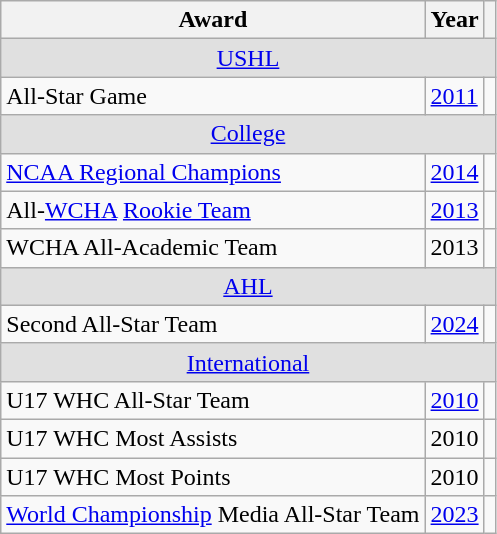<table class="wikitable">
<tr>
<th>Award</th>
<th>Year</th>
<th></th>
</tr>
<tr ALIGN="center" bgcolor="#e0e0e0">
<td colspan="3"><a href='#'>USHL</a></td>
</tr>
<tr>
<td>All-Star Game</td>
<td><a href='#'>2011</a></td>
<td></td>
</tr>
<tr ALIGN="center" bgcolor="#e0e0e0">
<td colspan="3"><a href='#'>College</a></td>
</tr>
<tr>
<td><a href='#'>NCAA Regional Champions</a></td>
<td><a href='#'>2014</a></td>
<td></td>
</tr>
<tr>
<td>All-<a href='#'>WCHA</a> <a href='#'>Rookie Team</a></td>
<td><a href='#'>2013</a></td>
<td></td>
</tr>
<tr>
<td>WCHA All-Academic Team</td>
<td>2013</td>
<td></td>
</tr>
<tr ALIGN="center" bgcolor="#e0e0e0">
<td colspan="3"><a href='#'>AHL</a></td>
</tr>
<tr>
<td>Second All-Star Team</td>
<td><a href='#'>2024</a></td>
<td></td>
</tr>
<tr ALIGN="center" bgcolor="#e0e0e0">
<td colspan="3"><a href='#'>International</a></td>
</tr>
<tr>
<td>U17 WHC All-Star Team</td>
<td><a href='#'>2010</a></td>
<td></td>
</tr>
<tr>
<td>U17 WHC Most Assists</td>
<td>2010</td>
<td></td>
</tr>
<tr>
<td>U17 WHC Most Points</td>
<td>2010</td>
<td></td>
</tr>
<tr>
<td><a href='#'>World Championship</a> Media All-Star Team</td>
<td><a href='#'>2023</a></td>
<td></td>
</tr>
</table>
